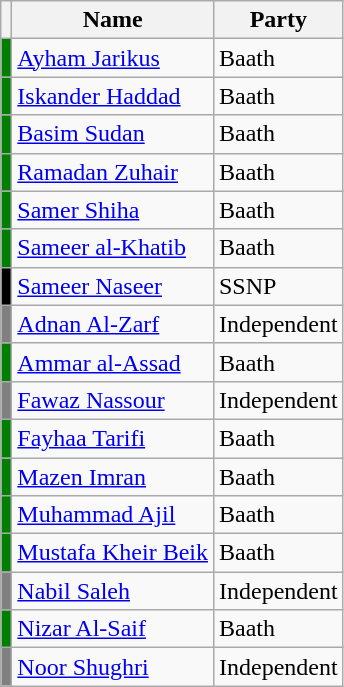<table class="wikitable sortable">
<tr>
<th></th>
<th>Name</th>
<th>Party</th>
</tr>
<tr>
<td bgcolor="green"></td>
<td><a href='#'>Ayham Jarikus</a></td>
<td>Baath</td>
</tr>
<tr>
<td bgcolor="green"></td>
<td><a href='#'>Iskander Haddad</a></td>
<td>Baath</td>
</tr>
<tr>
<td bgcolor="green"></td>
<td><a href='#'>Basim Sudan</a></td>
<td>Baath</td>
</tr>
<tr>
<td bgcolor="green"></td>
<td><a href='#'>Ramadan Zuhair</a></td>
<td>Baath</td>
</tr>
<tr>
<td bgcolor="green"></td>
<td><a href='#'>Samer Shiha</a></td>
<td>Baath</td>
</tr>
<tr>
<td bgcolor="green"></td>
<td><a href='#'>Sameer al-Khatib</a></td>
<td>Baath</td>
</tr>
<tr>
<td bgcolor="black"></td>
<td><a href='#'>Sameer Naseer</a></td>
<td>SSNP</td>
</tr>
<tr>
<td bgcolor="grey"></td>
<td><a href='#'>Adnan Al-Zarf</a></td>
<td>Independent</td>
</tr>
<tr>
<td bgcolor="green"></td>
<td><a href='#'>Ammar al-Assad</a></td>
<td>Baath</td>
</tr>
<tr>
<td bgcolor="grey"></td>
<td><a href='#'>Fawaz Nassour</a></td>
<td>Independent</td>
</tr>
<tr>
<td bgcolor="green"></td>
<td><a href='#'>Fayhaa Tarifi</a></td>
<td>Baath</td>
</tr>
<tr>
<td bgcolor="green"></td>
<td><a href='#'>Mazen Imran</a></td>
<td>Baath</td>
</tr>
<tr>
<td bgcolor="green"></td>
<td><a href='#'>Muhammad Ajil</a></td>
<td>Baath</td>
</tr>
<tr>
<td bgcolor="green"></td>
<td><a href='#'>Mustafa Kheir Beik</a></td>
<td>Baath</td>
</tr>
<tr>
<td bgcolor="grey"></td>
<td><a href='#'>Nabil Saleh</a></td>
<td>Independent</td>
</tr>
<tr>
<td bgcolor="green"></td>
<td><a href='#'>Nizar Al-Saif</a></td>
<td>Baath</td>
</tr>
<tr>
<td bgcolor="grey"></td>
<td><a href='#'>Noor Shughri</a></td>
<td>Independent</td>
</tr>
</table>
